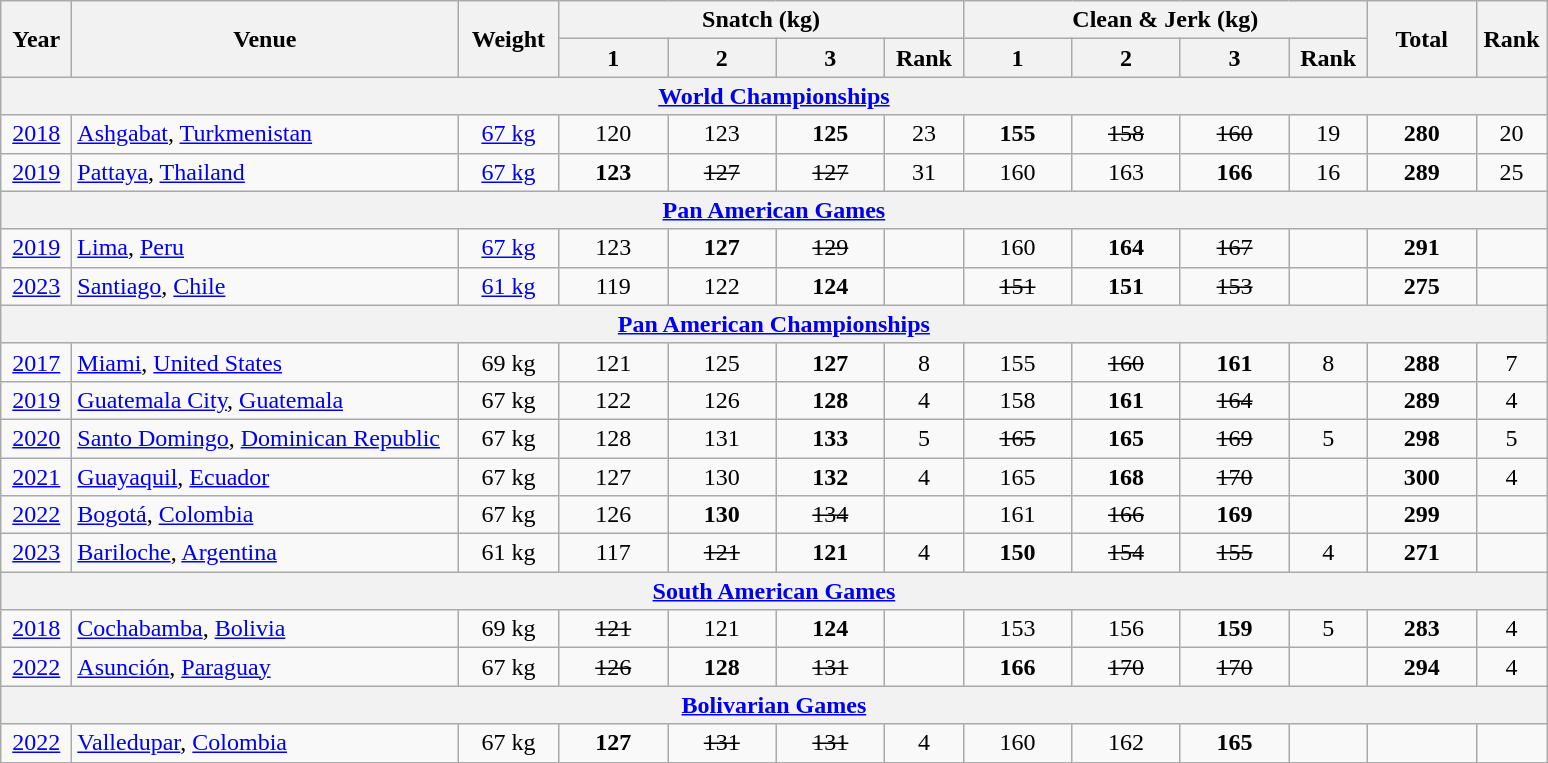<table class = "wikitable" style="text-align:center;">
<tr>
<th rowspan=2 width=40>Year</th>
<th rowspan=2 width=250>Venue</th>
<th rowspan=2 width=60>Weight</th>
<th colspan=4>Snatch (kg)</th>
<th colspan=4>Clean & Jerk (kg)</th>
<th rowspan=2 width=65>Total</th>
<th rowspan=2 width=40>Rank</th>
</tr>
<tr>
<th width=65>1</th>
<th width=65>2</th>
<th width=65>3</th>
<th width=45>Rank</th>
<th width=65>1</th>
<th width=65>2</th>
<th width=65>3</th>
<th width=45>Rank</th>
</tr>
<tr>
<th colspan=13><a href='#'>World Championships</a></th>
</tr>
<tr>
<td><a href='#'>2018</a></td>
<td align=left> <a href='#'>Ashgabat</a>, <a href='#'>Turkmenistan</a></td>
<td><a href='#'>67 kg</a></td>
<td>120</td>
<td>123</td>
<td><strong>125</strong></td>
<td>23</td>
<td><strong>155</strong></td>
<td><s>158</s></td>
<td><s>160</s></td>
<td>19</td>
<td><strong>280</strong></td>
<td>20</td>
</tr>
<tr>
<td><a href='#'>2019</a></td>
<td align=left> <a href='#'>Pattaya</a>, <a href='#'>Thailand</a></td>
<td><a href='#'>67 kg</a></td>
<td><strong>123</strong></td>
<td><s>127</s></td>
<td><s>127</s></td>
<td>31</td>
<td>160</td>
<td>163</td>
<td><strong>166</strong></td>
<td>16</td>
<td><strong>289</strong></td>
<td>25</td>
</tr>
<tr>
<th colspan=13><a href='#'>Pan American Games</a></th>
</tr>
<tr>
<td><a href='#'>2019</a></td>
<td align=left> <a href='#'>Lima</a>, <a href='#'>Peru</a></td>
<td><a href='#'>67 kg</a></td>
<td>123</td>
<td><strong>127</strong></td>
<td><s>129</s></td>
<td></td>
<td>160</td>
<td><strong>164</strong></td>
<td><s>167</s></td>
<td></td>
<td><strong>291</strong></td>
<td></td>
</tr>
<tr>
<td><a href='#'>2023</a></td>
<td align=left> <a href='#'>Santiago</a>, <a href='#'>Chile</a></td>
<td><a href='#'>61 kg</a></td>
<td>119</td>
<td>122</td>
<td><strong>124</strong></td>
<td></td>
<td><s>151</s></td>
<td><strong>151</strong></td>
<td><s>153</s></td>
<td></td>
<td><strong>275</strong></td>
<td></td>
</tr>
<tr>
<th colspan=13><a href='#'>Pan American Championships</a></th>
</tr>
<tr>
<td><a href='#'>2017</a></td>
<td align=left> <a href='#'>Miami</a>, <a href='#'>United States</a></td>
<td>69 kg</td>
<td>121</td>
<td>125</td>
<td><strong>127</strong></td>
<td>8</td>
<td>155</td>
<td><s>160</s></td>
<td><strong>161</strong></td>
<td>8</td>
<td><strong>288</strong></td>
<td>7</td>
</tr>
<tr>
<td><a href='#'>2019</a></td>
<td align=left> <a href='#'>Guatemala City</a>, <a href='#'>Guatemala</a></td>
<td>67 kg</td>
<td>122</td>
<td>126</td>
<td><strong>128</strong></td>
<td>4</td>
<td>158</td>
<td><strong>161</strong></td>
<td><s>164</s></td>
<td></td>
<td><strong>289</strong></td>
<td>4</td>
</tr>
<tr>
<td><a href='#'>2020</a></td>
<td align=left> <a href='#'>Santo Domingo</a>, <a href='#'>Dominican Republic</a></td>
<td>67 kg</td>
<td>128</td>
<td>131</td>
<td><strong>133</strong></td>
<td>5</td>
<td><s>165</s></td>
<td><strong>165</strong></td>
<td><s>169</s></td>
<td>5</td>
<td><strong>298</strong></td>
<td>5</td>
</tr>
<tr>
<td><a href='#'>2021</a></td>
<td align=left> <a href='#'>Guayaquil</a>, <a href='#'>Ecuador</a></td>
<td>67 kg</td>
<td>127</td>
<td>130</td>
<td><strong>132</strong></td>
<td>4</td>
<td>165</td>
<td><strong>168</strong></td>
<td><s>170</s></td>
<td></td>
<td><strong>300</strong></td>
<td>4</td>
</tr>
<tr>
<td><a href='#'>2022</a></td>
<td align=left> <a href='#'>Bogotá</a>, <a href='#'>Colombia</a></td>
<td>67 kg</td>
<td>126</td>
<td><strong>130</strong></td>
<td><s>134</s></td>
<td></td>
<td>161</td>
<td><s>166</s></td>
<td><strong>169</strong></td>
<td></td>
<td><strong>299</strong></td>
<td></td>
</tr>
<tr>
<td><a href='#'>2023</a></td>
<td align=left> <a href='#'>Bariloche</a>, <a href='#'>Argentina</a></td>
<td>61 kg</td>
<td>117</td>
<td><s>121</s></td>
<td><strong>121</strong></td>
<td>4</td>
<td><strong>150</strong></td>
<td><s>154</s></td>
<td><s>155</s></td>
<td>4</td>
<td><strong>271</strong></td>
<td></td>
</tr>
<tr>
<th colspan=13><a href='#'>South American Games</a></th>
</tr>
<tr>
<td><a href='#'>2018</a></td>
<td align=left> <a href='#'>Cochabamba</a>, <a href='#'>Bolivia</a></td>
<td>69 kg</td>
<td><s>121</s></td>
<td>121</td>
<td><strong>124</strong></td>
<td></td>
<td>153</td>
<td>156</td>
<td><strong>159</strong></td>
<td>5</td>
<td><strong>283</strong></td>
<td>4</td>
</tr>
<tr>
<td><a href='#'>2022</a></td>
<td align=left> <a href='#'>Asunción</a>, <a href='#'>Paraguay</a></td>
<td>67 kg</td>
<td><s>126</s></td>
<td><strong>128</strong></td>
<td><s>131</s></td>
<td></td>
<td><strong>166</strong></td>
<td><s>170</s></td>
<td><s>170</s></td>
<td></td>
<td><strong>294</strong></td>
<td>4</td>
</tr>
<tr>
<th colspan=13><a href='#'>Bolivarian Games</a></th>
</tr>
<tr>
<td><a href='#'>2022</a></td>
<td align=left> <a href='#'>Valledupar</a>, <a href='#'>Colombia</a></td>
<td>67 kg</td>
<td><strong>127</strong></td>
<td><s>131</s></td>
<td><s>131</s></td>
<td>4</td>
<td>160</td>
<td>162</td>
<td><strong>165</strong></td>
<td></td>
<td></td>
<td></td>
</tr>
</table>
